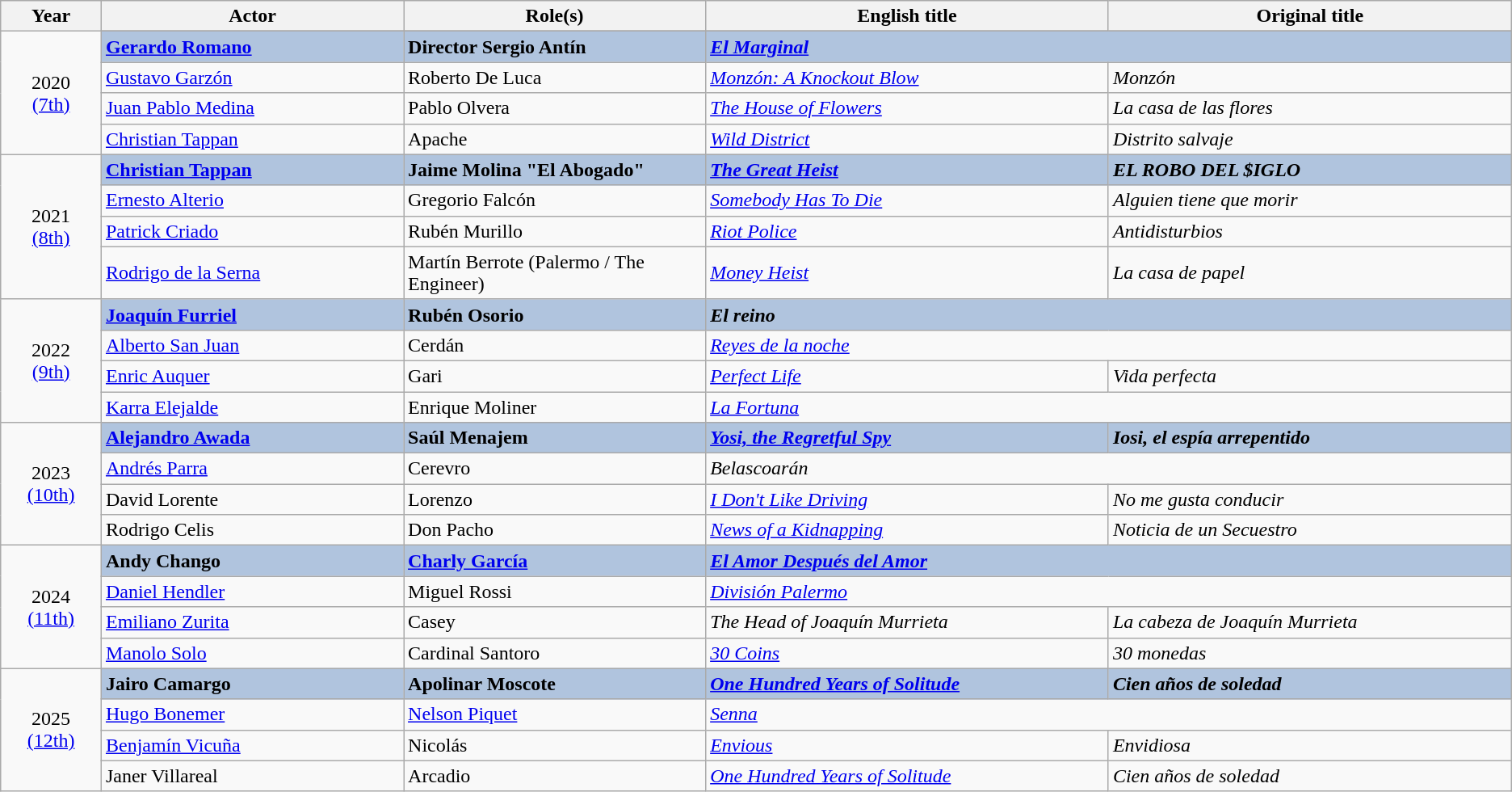<table class="wikitable sortable" style="text-align:left;">
<tr>
<th scope="col" style="width:5%;">Year</th>
<th scope="col" style="width:15%;">Actor</th>
<th scope="col" style="width:15%;">Role(s)</th>
<th scope="col" style="width:20%;">English title</th>
<th scope="col" style="width:20%;">Original title</th>
</tr>
<tr>
<td rowspan="5" style="text-align:center;">2020<br><a href='#'>(7th)</a><br></td>
</tr>
<tr>
<td style="background:#B0C4DE;"> <strong><a href='#'>Gerardo Romano</a></strong></td>
<td style="background:#B0C4DE;"><strong>Director Sergio Antín</strong></td>
<td colspan="2" style="background:#B0C4DE;"><strong><em><a href='#'>El Marginal</a></em></strong></td>
</tr>
<tr>
<td> <a href='#'>Gustavo Garzón</a></td>
<td>Roberto De Luca</td>
<td><em><a href='#'>Monzón: A Knockout Blow</a></em></td>
<td><em>Monzón</em></td>
</tr>
<tr>
<td> <a href='#'>Juan Pablo Medina</a></td>
<td>Pablo Olvera</td>
<td><em><a href='#'>The House of Flowers</a></em></td>
<td><em>La casa de las flores</em></td>
</tr>
<tr>
<td> <a href='#'>Christian Tappan</a></td>
<td>Apache</td>
<td><em><a href='#'>Wild District</a></em></td>
<td><em>Distrito salvaje</em></td>
</tr>
<tr>
<td rowspan="4" style="text-align:center;">2021<br><a href='#'>(8th)</a><br></td>
<td style="background:#B0C4DE;"><strong> <a href='#'>Christian Tappan</a></strong></td>
<td style="background:#B0C4DE;"><strong>Jaime Molina "El Abogado"</strong></td>
<td style="background:#B0C4DE;"><strong><em><a href='#'>The Great Heist</a></em></strong></td>
<td style="background:#B0C4DE;"><strong><em>EL ROBO DEL $IGLO</em></strong></td>
</tr>
<tr>
<td> <a href='#'>Ernesto Alterio</a></td>
<td>Gregorio Falcón</td>
<td><em><a href='#'>Somebody Has To Die</a></em></td>
<td><em>Alguien tiene que morir</em></td>
</tr>
<tr>
<td> <a href='#'>Patrick Criado</a></td>
<td>Rubén Murillo</td>
<td><em><a href='#'>Riot Police</a></em></td>
<td><em>Antidisturbios</em></td>
</tr>
<tr>
<td> <a href='#'>Rodrigo de la Serna</a></td>
<td>Martín Berrote (Palermo / The Engineer)</td>
<td><em><a href='#'>Money Heist</a></em></td>
<td><em>La casa de papel</em></td>
</tr>
<tr>
<td rowspan="4" style="text-align:center;">2022<br><a href='#'>(9th)</a><br></td>
<td style="background:#B0C4DE;"><strong> <a href='#'>Joaquín Furriel</a></strong></td>
<td style="background:#B0C4DE;"><strong>Rubén Osorio</strong></td>
<td style="background:#B0C4DE;" colspan="2"><strong><em>El reino</em></strong></td>
</tr>
<tr>
<td> <a href='#'>Alberto San Juan</a></td>
<td>Cerdán</td>
<td colspan="2"><em><a href='#'>Reyes de la noche</a></em></td>
</tr>
<tr>
<td> <a href='#'>Enric Auquer</a></td>
<td>Gari</td>
<td><em><a href='#'>Perfect Life</a></em></td>
<td><em>Vida perfecta</em></td>
</tr>
<tr>
<td> <a href='#'>Karra Elejalde</a></td>
<td>Enrique Moliner</td>
<td colspan="2"><em><a href='#'>La Fortuna</a></em></td>
</tr>
<tr>
<td rowspan="4" style="text-align:center;">2023<br><a href='#'>(10th)</a><br></td>
<td style="background:#B0C4DE;"><strong> <a href='#'>Alejandro Awada</a></strong></td>
<td style="background:#B0C4DE;"><strong>Saúl Menajem</strong></td>
<td style="background:#B0C4DE;"><strong><em><a href='#'>Yosi, the Regretful Spy</a></em></strong></td>
<td style="background:#B0C4DE;"><strong><em>Iosi, el espía arrepentido</em></strong></td>
</tr>
<tr>
<td> <a href='#'>Andrés Parra</a></td>
<td>Cerevro</td>
<td colspan="2"><em>Belascoarán</em></td>
</tr>
<tr>
<td> David Lorente</td>
<td>Lorenzo</td>
<td><em><a href='#'>I Don't Like Driving</a></em></td>
<td><em>No me gusta conducir</em></td>
</tr>
<tr>
<td> Rodrigo Celis</td>
<td>Don Pacho</td>
<td><em><a href='#'>News of a Kidnapping</a></em></td>
<td><em>Noticia de un Secuestro</em></td>
</tr>
<tr>
<td rowspan="4" style="text-align:center;">2024<br><a href='#'>(11th)</a><br></td>
<td style="background:#B0C4DE;"><strong> Andy Chango</strong></td>
<td style="background:#B0C4DE;"><strong><a href='#'>Charly García</a></strong></td>
<td style="background:#B0C4DE;" colspan="2"><strong><em><a href='#'>El Amor Después del Amor</a></em></strong></td>
</tr>
<tr>
<td> <a href='#'>Daniel Hendler</a></td>
<td>Miguel Rossi</td>
<td colspan="2"><em><a href='#'>División Palermo</a></em></td>
</tr>
<tr>
<td> <a href='#'>Emiliano Zurita</a></td>
<td>Casey</td>
<td><em>The Head of Joaquín Murrieta</em></td>
<td><em>La cabeza de Joaquín Murrieta</em></td>
</tr>
<tr>
<td> <a href='#'>Manolo Solo</a></td>
<td>Cardinal Santoro</td>
<td><em><a href='#'>30 Coins</a></em></td>
<td><em>30 monedas</em></td>
</tr>
<tr>
<td rowspan="4" style="text-align:center;">2025<br><a href='#'>(12th)</a><br></td>
<td style="background:#B0C4DE;"><strong> Jairo Camargo</strong></td>
<td style="background:#B0C4DE;"><strong>Apolinar Moscote</strong></td>
<td style="background:#B0C4DE;"><strong><em><a href='#'>One Hundred Years of Solitude</a></em></strong></td>
<td style="background:#B0C4DE;"><strong><em>Cien años de soledad</em></strong></td>
</tr>
<tr>
<td> <a href='#'>Hugo Bonemer</a></td>
<td><a href='#'>Nelson Piquet</a></td>
<td colspan="2"><em><a href='#'>Senna</a></em></td>
</tr>
<tr>
<td> <a href='#'>Benjamín Vicuña</a></td>
<td>Nicolás</td>
<td><em><a href='#'>Envious</a></em></td>
<td><em>Envidiosa</em></td>
</tr>
<tr>
<td> Janer Villareal</td>
<td>Arcadio</td>
<td><em><a href='#'>One Hundred Years of Solitude</a></em></td>
<td><em>Cien años de soledad</em></td>
</tr>
</table>
